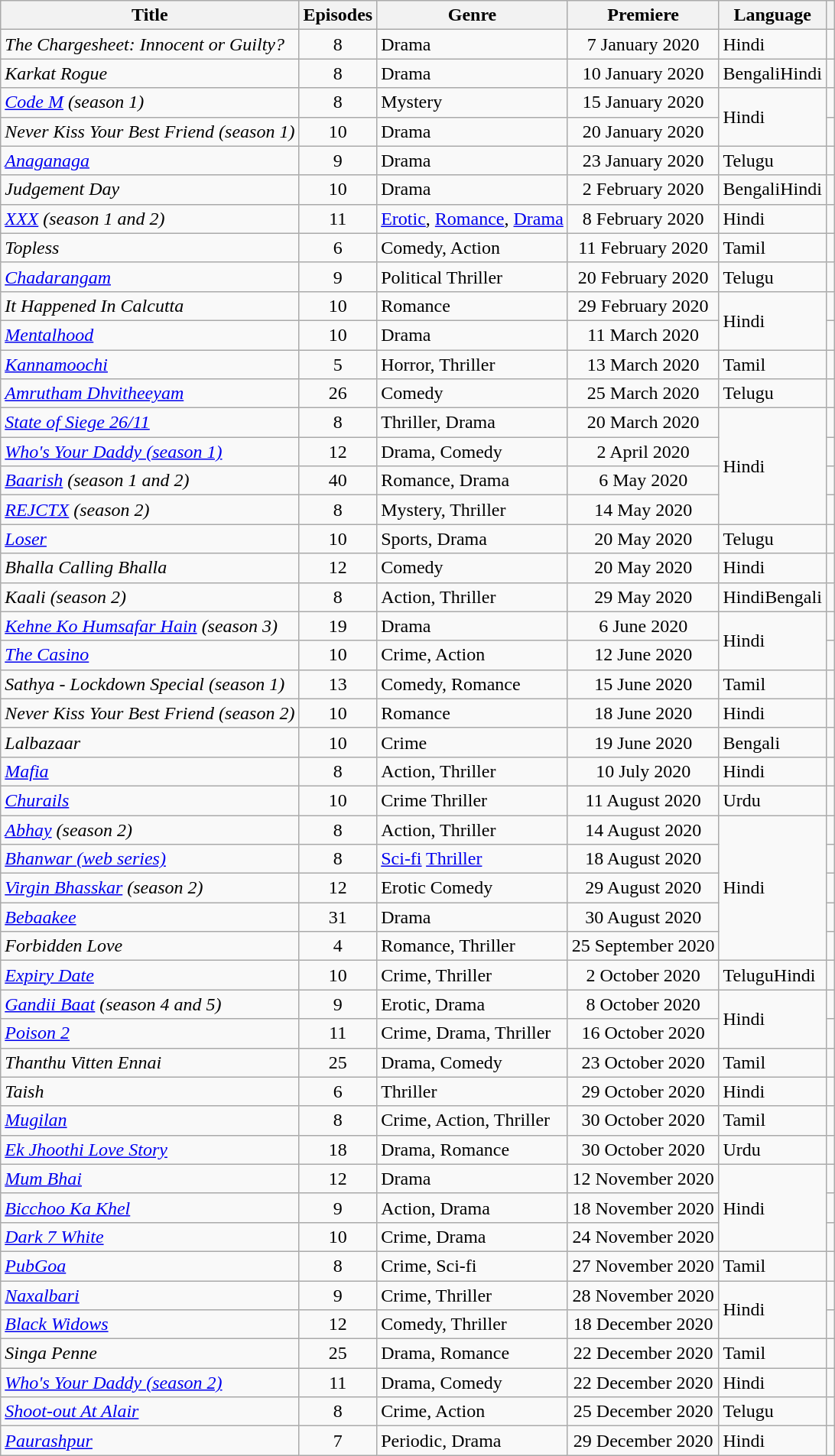<table class="wikitable sortable">
<tr>
<th>Title</th>
<th>Episodes</th>
<th>Genre</th>
<th>Premiere</th>
<th>Language</th>
<th></th>
</tr>
<tr>
<td><em>The Chargesheet: Innocent or Guilty?</em></td>
<td style="text-align: center;">8</td>
<td>Drama</td>
<td style="text-align: center;">7 January 2020</td>
<td>Hindi</td>
<td></td>
</tr>
<tr>
<td><em>Karkat Rogue</em></td>
<td style="text-align: center;">8</td>
<td>Drama</td>
<td style="text-align: center;">10 January 2020</td>
<td>BengaliHindi</td>
<td></td>
</tr>
<tr>
<td><em><a href='#'>Code M</a> (season 1)</em></td>
<td style="text-align: center;">8</td>
<td>Mystery</td>
<td style="text-align: center;">15 January 2020</td>
<td rowspan="2">Hindi</td>
<td></td>
</tr>
<tr>
<td><em>Never Kiss Your Best Friend (season 1)</em></td>
<td style="text-align: center;">10</td>
<td>Drama</td>
<td style="text-align: center;">20 January 2020</td>
<td></td>
</tr>
<tr>
<td><em><a href='#'>Anaganaga</a></em></td>
<td style="text-align: center;">9</td>
<td>Drama</td>
<td style="text-align: center;">23 January 2020</td>
<td>Telugu</td>
<td></td>
</tr>
<tr>
<td><em>Judgement Day</em></td>
<td style="text-align: center;">10</td>
<td>Drama</td>
<td style="text-align: center;">2 February 2020</td>
<td>BengaliHindi</td>
<td></td>
</tr>
<tr>
<td><em><a href='#'>XXX</a> (season 1 and 2)</em></td>
<td style="text-align: center;">11</td>
<td><a href='#'>Erotic</a>, <a href='#'>Romance</a>, <a href='#'>Drama</a></td>
<td style="text-align: center;">8 February 2020</td>
<td>Hindi</td>
<td></td>
</tr>
<tr>
<td><em>Topless</em></td>
<td style="text-align: center;">6</td>
<td>Comedy, Action</td>
<td style="text-align: center;">11 February 2020</td>
<td>Tamil</td>
<td></td>
</tr>
<tr>
<td><a href='#'><em>Chadarangam</em></a></td>
<td style="text-align: center;">9</td>
<td>Political Thriller</td>
<td style="text-align: center;">20 February 2020</td>
<td>Telugu</td>
<td></td>
</tr>
<tr>
<td><em>It Happened In Calcutta</em></td>
<td style="text-align: center;">10</td>
<td>Romance</td>
<td style="text-align: center;">29 February 2020</td>
<td rowspan="2">Hindi</td>
<td></td>
</tr>
<tr>
<td><em><a href='#'>Mentalhood</a></em></td>
<td style="text-align: center;">10</td>
<td>Drama</td>
<td style="text-align: center;">11 March 2020</td>
<td></td>
</tr>
<tr>
<td><em><a href='#'>Kannamoochi</a></em></td>
<td style="text-align: center;">5</td>
<td>Horror, Thriller</td>
<td style="text-align: center;">13 March 2020</td>
<td>Tamil</td>
<td></td>
</tr>
<tr>
<td><em><a href='#'>Amrutham Dhvitheeyam</a></em></td>
<td style="text-align: center;">26</td>
<td>Comedy</td>
<td style="text-align: center;">25 March 2020</td>
<td>Telugu</td>
<td></td>
</tr>
<tr>
<td><em><a href='#'>State of Siege 26/11</a></em></td>
<td style="text-align: center;">8</td>
<td>Thriller, Drama</td>
<td style="text-align: center;">20 March 2020</td>
<td rowspan="4">Hindi</td>
<td></td>
</tr>
<tr>
<td><em><a href='#'>Who's Your Daddy (season 1)</a></em></td>
<td style="text-align: center;">12</td>
<td>Drama, Comedy</td>
<td style="text-align: center;">2 April 2020</td>
<td></td>
</tr>
<tr>
<td><em><a href='#'>Baarish</a> (season 1 and 2)</em></td>
<td style="text-align: center;">40</td>
<td>Romance, Drama</td>
<td style="text-align: center;">6 May 2020</td>
<td></td>
</tr>
<tr>
<td><em><a href='#'>REJCTX</a> (season 2)</em></td>
<td style="text-align: center;">8</td>
<td>Mystery, Thriller</td>
<td style="text-align: center;">14 May 2020</td>
<td></td>
</tr>
<tr>
<td><a href='#'><em>Loser</em></a></td>
<td style="text-align: center;">10</td>
<td>Sports, Drama</td>
<td style="text-align: center;">20 May 2020</td>
<td>Telugu</td>
<td></td>
</tr>
<tr>
<td><em>Bhalla Calling Bhalla</em></td>
<td style="text-align: center;">12</td>
<td>Comedy</td>
<td style="text-align: center;">20 May 2020</td>
<td>Hindi</td>
<td></td>
</tr>
<tr>
<td><em>Kaali (season 2)</em></td>
<td style="text-align: center;">8</td>
<td>Action, Thriller</td>
<td style="text-align: center;">29 May 2020</td>
<td>HindiBengali</td>
<td></td>
</tr>
<tr>
<td><em><a href='#'>Kehne Ko Humsafar Hain</a> (season 3)</em></td>
<td style="text-align: center;">19</td>
<td>Drama</td>
<td style="text-align: center;">6 June 2020</td>
<td rowspan="2">Hindi</td>
<td></td>
</tr>
<tr>
<td><em><a href='#'>The Casino</a></em></td>
<td style="text-align: center;">10</td>
<td>Crime, Action</td>
<td style="text-align: center;">12 June 2020</td>
<td></td>
</tr>
<tr>
<td><em>Sathya - Lockdown Special (season 1)</em></td>
<td style="text-align: center;">13</td>
<td>Comedy, Romance</td>
<td style="text-align: center;">15 June 2020</td>
<td>Tamil</td>
<td></td>
</tr>
<tr>
<td><em>Never Kiss Your Best Friend (season 2)</em></td>
<td style="text-align: center;">10</td>
<td>Romance</td>
<td style="text-align: center;">18 June 2020</td>
<td>Hindi</td>
<td></td>
</tr>
<tr>
<td><em>Lalbazaar</em></td>
<td style="text-align: center;">10</td>
<td>Crime</td>
<td style="text-align: center;">19 June 2020</td>
<td>Bengali</td>
<td></td>
</tr>
<tr>
<td><a href='#'><em>Mafia</em></a></td>
<td style="text-align: center;">8</td>
<td>Action, Thriller</td>
<td style="text-align: center;">10 July 2020</td>
<td>Hindi</td>
<td></td>
</tr>
<tr>
<td><em><a href='#'>Churails</a></em></td>
<td style="text-align: center;">10</td>
<td>Crime Thriller</td>
<td style="text-align: center;">11 August 2020</td>
<td>Urdu</td>
<td></td>
</tr>
<tr>
<td><em><a href='#'>Abhay</a> (season 2)</em></td>
<td style="text-align: center;">8</td>
<td>Action, Thriller</td>
<td style="text-align: center;">14 August 2020</td>
<td rowspan="5">Hindi</td>
<td></td>
</tr>
<tr>
<td><em><a href='#'>Bhanwar (web series)</a></em></td>
<td style="text-align: center;">8</td>
<td><a href='#'>Sci-fi</a> <a href='#'>Thriller</a></td>
<td style="text-align: center;">18 August 2020</td>
<td></td>
</tr>
<tr>
<td><em><a href='#'>Virgin Bhasskar</a> (season 2)</em></td>
<td style="text-align: center;">12</td>
<td>Erotic Comedy</td>
<td style="text-align: center;">29 August 2020</td>
<td></td>
</tr>
<tr>
<td><em><a href='#'>Bebaakee</a></em></td>
<td style="text-align: center;">31</td>
<td>Drama</td>
<td style="text-align: center;">30 August 2020</td>
<td></td>
</tr>
<tr>
<td><em>Forbidden Love</em></td>
<td style="text-align: center;">4</td>
<td>Romance, Thriller</td>
<td style="text-align: center;">25 September 2020</td>
<td></td>
</tr>
<tr>
<td><a href='#'><em>Expiry Date</em></a></td>
<td style="text-align: center;">10</td>
<td>Crime, Thriller</td>
<td style="text-align: center;">2 October 2020</td>
<td>TeluguHindi</td>
<td></td>
</tr>
<tr>
<td><em><a href='#'>Gandii Baat</a> (season 4 and 5)</em></td>
<td style="text-align: center;">9</td>
<td>Erotic, Drama</td>
<td style="text-align: center;">8 October 2020</td>
<td rowspan="2">Hindi</td>
<td></td>
</tr>
<tr>
<td><em><a href='#'>Poison 2</a></em></td>
<td style="text-align: center;">11</td>
<td>Crime, Drama, Thriller</td>
<td style="text-align: center;">16 October 2020</td>
<td></td>
</tr>
<tr>
<td><em>Thanthu Vitten Ennai</em></td>
<td style="text-align: center;">25</td>
<td>Drama, Comedy</td>
<td style="text-align: center;">23 October 2020</td>
<td>Tamil</td>
<td></td>
</tr>
<tr>
<td><em>Taish</em></td>
<td style="text-align: center;">6</td>
<td>Thriller</td>
<td style="text-align: center;">29 October 2020</td>
<td>Hindi</td>
<td></td>
</tr>
<tr>
<td><em><a href='#'>Mugilan</a></em></td>
<td style="text-align: center;">8</td>
<td>Crime, Action, Thriller</td>
<td style="text-align: center;">30 October 2020</td>
<td>Tamil</td>
<td></td>
</tr>
<tr>
<td><em><a href='#'>Ek Jhoothi Love Story</a></em></td>
<td style="text-align: center;">18</td>
<td>Drama, Romance</td>
<td style="text-align: center;">30 October 2020</td>
<td>Urdu</td>
<td></td>
</tr>
<tr>
<td><em><a href='#'>Mum Bhai</a></em></td>
<td style="text-align: center;">12</td>
<td>Drama</td>
<td style="text-align: center;">12 November 2020</td>
<td rowspan="3">Hindi</td>
<td></td>
</tr>
<tr>
<td><em><a href='#'>Bicchoo Ka Khel</a></em></td>
<td style="text-align: center;">9</td>
<td>Action, Drama</td>
<td style="text-align: center;">18 November 2020</td>
<td></td>
</tr>
<tr>
<td><em><a href='#'>Dark 7 White</a></em></td>
<td style="text-align: center;">10</td>
<td>Crime, Drama</td>
<td style="text-align: center;">24 November 2020</td>
<td></td>
</tr>
<tr>
<td><em><a href='#'>PubGoa</a></em></td>
<td style="text-align: center;">8</td>
<td>Crime, Sci-fi</td>
<td style="text-align: center;">27 November 2020</td>
<td>Tamil</td>
<td></td>
</tr>
<tr>
<td><em><a href='#'>Naxalbari</a></em></td>
<td style="text-align: center;">9</td>
<td>Crime, Thriller</td>
<td style="text-align: center;">28 November 2020</td>
<td rowspan="2">Hindi</td>
<td></td>
</tr>
<tr>
<td><em><a href='#'>Black Widows</a></em></td>
<td style="text-align: center;">12</td>
<td>Comedy, Thriller</td>
<td style="text-align: center;">18 December 2020</td>
<td></td>
</tr>
<tr>
<td><em>Singa Penne</em></td>
<td style="text-align: center;">25</td>
<td>Drama, Romance</td>
<td style="text-align: center;">22 December 2020</td>
<td>Tamil</td>
<td></td>
</tr>
<tr>
<td><em><a href='#'>Who's Your Daddy (season 2)</a></em></td>
<td style="text-align: center;">11</td>
<td>Drama, Comedy</td>
<td style="text-align: center;">22 December 2020</td>
<td>Hindi</td>
<td></td>
</tr>
<tr>
<td><em><a href='#'>Shoot-out At Alair</a></em></td>
<td style="text-align: center;">8</td>
<td>Crime, Action</td>
<td style="text-align: center;">25 December 2020</td>
<td>Telugu</td>
<td></td>
</tr>
<tr>
<td><em><a href='#'>Paurashpur</a></em></td>
<td style="text-align: center;">7</td>
<td>Periodic, Drama</td>
<td style="text-align: center;">29 December 2020</td>
<td>Hindi</td>
<td></td>
</tr>
</table>
